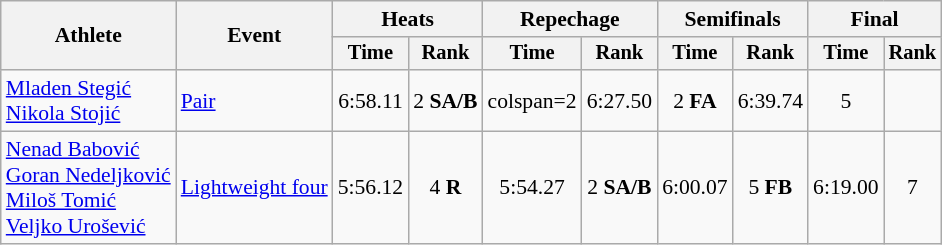<table class="wikitable" style="font-size:90%;">
<tr>
<th rowspan="2">Athlete</th>
<th rowspan="2">Event</th>
<th colspan="2">Heats</th>
<th colspan="2">Repechage</th>
<th colspan="2">Semifinals</th>
<th colspan="2">Final</th>
</tr>
<tr style="font-size:95%">
<th>Time</th>
<th>Rank</th>
<th>Time</th>
<th>Rank</th>
<th>Time</th>
<th>Rank</th>
<th>Time</th>
<th>Rank</th>
</tr>
<tr align=center>
<td align=left><a href='#'>Mladen Stegić</a><br><a href='#'>Nikola Stojić</a></td>
<td align=left><a href='#'>Pair</a></td>
<td>6:58.11</td>
<td>2 <strong>SA/B</strong></td>
<td>colspan=2 </td>
<td>6:27.50</td>
<td>2 <strong>FA</strong></td>
<td>6:39.74</td>
<td>5</td>
</tr>
<tr align=center>
<td align=left><a href='#'>Nenad Babović</a><br><a href='#'>Goran Nedeljković</a><br><a href='#'>Miloš Tomić</a><br><a href='#'>Veljko Urošević</a></td>
<td align=left><a href='#'>Lightweight four</a></td>
<td>5:56.12</td>
<td>4 <strong>R</strong></td>
<td>5:54.27</td>
<td>2 <strong>SA/B</strong></td>
<td>6:00.07</td>
<td>5 <strong>FB</strong></td>
<td>6:19.00</td>
<td>7</td>
</tr>
</table>
